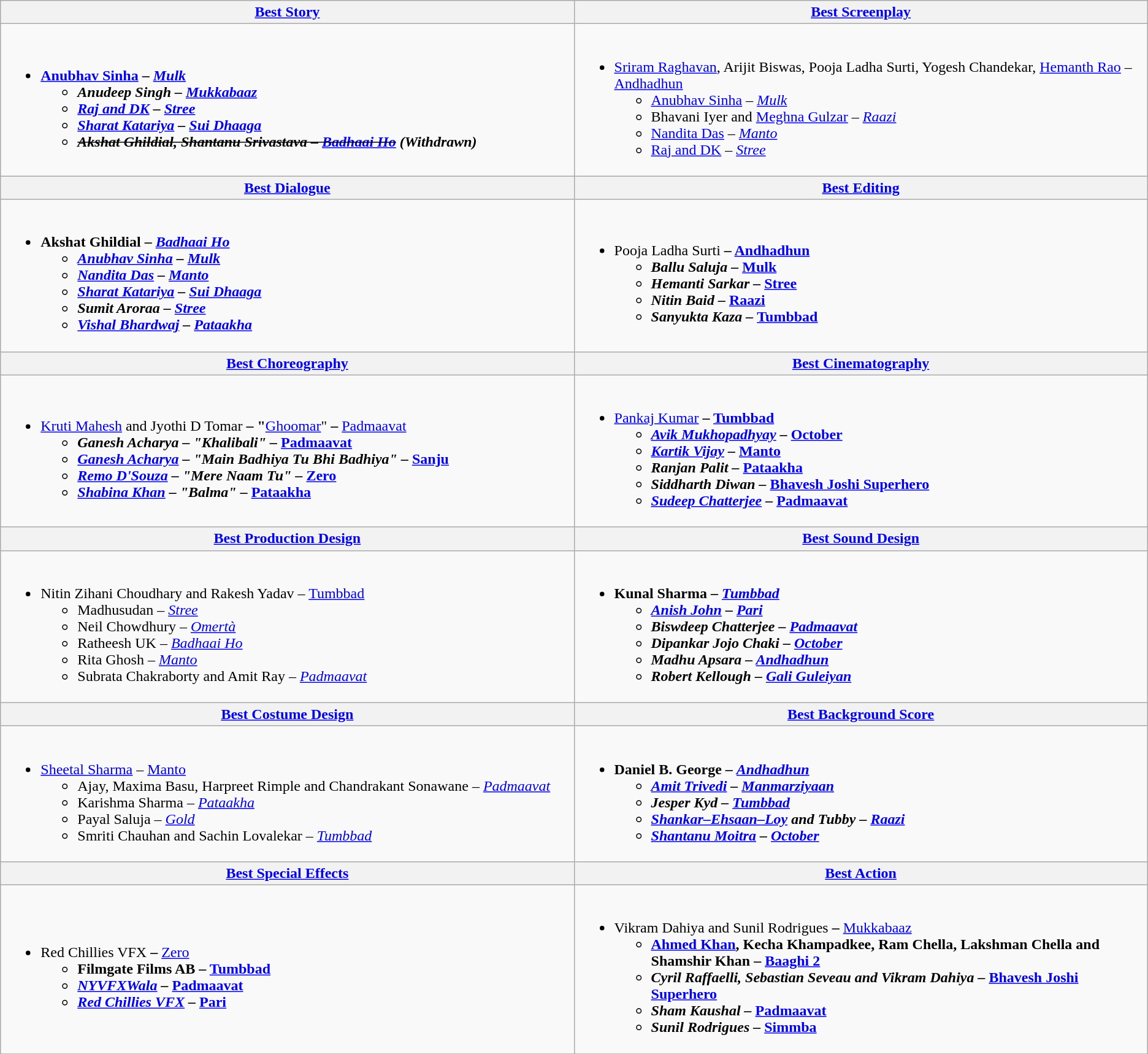<table class="wikitable">
<tr>
<th style="vertical-align:top; width:50%;"><a href='#'>Best Story</a></th>
<th style="vertical-align:top; width:50%;"><a href='#'>Best Screenplay</a></th>
</tr>
<tr>
<td><br><ul><li><strong><a href='#'>Anubhav Sinha</a> – <em><a href='#'>Mulk</a><strong><em><ul><li>Anudeep Singh – </em><a href='#'>Mukkabaaz</a><em></li><li><a href='#'>Raj and DK</a> – </em><a href='#'>Stree</a><em></li><li><a href='#'>Sharat Katariya</a> – </em><a href='#'>Sui Dhaaga</a><em></li><li><s>Akshat Ghildial, Shantanu Srivastava  – </em><a href='#'>Badhaai Ho</a><em></s> </em></strong>(Withdrawn)<strong><em></li></ul></li></ul></td>
<td><br><ul><li></strong><a href='#'>Sriram Raghavan</a>, Arijit Biswas, Pooja Ladha Surti, Yogesh Chandekar, <a href='#'>Hemanth Rao</a> – </em><a href='#'>Andhadhun</a></em></strong><ul><li><a href='#'>Anubhav Sinha</a> – <em><a href='#'>Mulk</a></em></li><li>Bhavani Iyer and <a href='#'>Meghna Gulzar</a> – <em><a href='#'>Raazi</a></em></li><li><a href='#'>Nandita Das</a> – <em><a href='#'>Manto</a></em></li><li><a href='#'>Raj and DK</a> – <em><a href='#'>Stree</a></em></li></ul></li></ul></td>
</tr>
<tr>
<th><a href='#'>Best Dialogue</a></th>
<th><a href='#'>Best Editing</a></th>
</tr>
<tr>
<td><br><ul><li><strong>Akshat Ghildial – <em><a href='#'>Badhaai Ho</a><strong><em><ul><li><a href='#'>Anubhav Sinha</a> – </em><a href='#'>Mulk</a><em></li><li><a href='#'>Nandita Das</a> – </em><a href='#'>Manto</a><em></li><li><a href='#'>Sharat Katariya</a> – </em><a href='#'>Sui Dhaaga</a><em></li><li>Sumit Aroraa – </em><a href='#'>Stree</a><em></li><li><a href='#'>Vishal Bhardwaj</a> – </em><a href='#'>Pataakha</a><em></li></ul></li></ul></td>
<td><br><ul><li></strong>Pooja Ladha Surti<strong> – </em><a href='#'>Andhadhun</a><em><ul><li>Ballu Saluja – </em><a href='#'>Mulk</a><em></li><li>Hemanti Sarkar – </em><a href='#'>Stree</a><em></li><li>Nitin Baid – </em><a href='#'>Raazi</a><em></li><li>Sanyukta Kaza – </em><a href='#'>Tumbbad</a><em></li></ul></li></ul></td>
</tr>
<tr>
<th><a href='#'>Best Choreography</a></th>
<th><a href='#'>Best Cinematography</a></th>
</tr>
<tr>
<td><br><ul><li></strong><a href='#'>Kruti Mahesh</a> and Jyothi D Tomar<strong> – "</strong><a href='#'>Ghoomar</a>"<strong> – </em></strong><a href='#'>Padmaavat</a><strong><em><ul><li>Ganesh Acharya – "Khalibali" – </em><a href='#'>Padmaavat</a><em></li><li><a href='#'>Ganesh Acharya</a> – "Main Badhiya Tu Bhi Badhiya" – </em><a href='#'>Sanju</a><em></li><li><a href='#'>Remo D'Souza</a> – "Mere Naam Tu" – </em><a href='#'>Zero</a><em></li><li><a href='#'>Shabina Khan</a> – "Balma" – </em><a href='#'>Pataakha</a><em></li></ul></li></ul></td>
<td><br><ul><li></strong><a href='#'>Pankaj Kumar</a><strong> – </em><a href='#'>Tumbbad</a><em><ul><li><a href='#'>Avik Mukhopadhyay</a> – </em><a href='#'>October</a><em></li><li><a href='#'>Kartik Vijay</a> – </em><a href='#'>Manto</a><em></li><li>Ranjan Palit – </em><a href='#'>Pataakha</a><em></li><li>Siddharth Diwan – </em><a href='#'>Bhavesh Joshi Superhero</a><em></li><li><a href='#'>Sudeep Chatterjee</a> – </em><a href='#'>Padmaavat</a><em></li></ul></li></ul></td>
</tr>
<tr>
<th><a href='#'>Best Production Design</a></th>
<th><a href='#'>Best Sound Design</a></th>
</tr>
<tr>
<td><br><ul><li></strong>Nitin Zihani Choudhary and Rakesh Yadav – </em><a href='#'>Tumbbad</a></em></strong><ul><li>Madhusudan – <em><a href='#'>Stree</a></em></li><li>Neil Chowdhury – <em><a href='#'>Omertà</a></em></li><li>Ratheesh UK – <em><a href='#'>Badhaai Ho</a></em></li><li>Rita Ghosh – <em><a href='#'>Manto</a></em></li><li>Subrata Chakraborty and Amit Ray – <em><a href='#'>Padmaavat</a></em></li></ul></li></ul></td>
<td><br><ul><li><strong>Kunal Sharma – <em><a href='#'>Tumbbad</a><strong><em><ul><li><a href='#'>Anish John</a> – </em><a href='#'>Pari</a><em></li><li>Biswdeep Chatterjee – </em><a href='#'>Padmaavat</a><em></li><li>Dipankar Jojo Chaki – </em><a href='#'>October</a><em></li><li>Madhu Apsara – </em><a href='#'>Andhadhun</a><em></li><li>Robert Kellough – </em><a href='#'>Gali Guleiyan</a><em></li></ul></li></ul></td>
</tr>
<tr>
<th><a href='#'>Best Costume Design</a></th>
<th><a href='#'>Best Background Score</a></th>
</tr>
<tr>
<td><br><ul><li></strong><a href='#'>Sheetal Sharma</a> – </em><a href='#'>Manto</a></em></strong><ul><li>Ajay, Maxima Basu, Harpreet Rimple and Chandrakant Sonawane – <em><a href='#'>Padmaavat</a></em></li><li>Karishma Sharma – <em><a href='#'>Pataakha</a></em></li><li>Payal Saluja – <em><a href='#'>Gold</a></em></li><li>Smriti Chauhan and Sachin Lovalekar – <em><a href='#'>Tumbbad</a></em></li></ul></li></ul></td>
<td><br><ul><li><strong>Daniel B. George – <em><a href='#'>Andhadhun</a><strong><em><ul><li><a href='#'>Amit Trivedi</a> – </em><a href='#'>Manmarziyaan</a><em></li><li>Jesper Kyd – </em><a href='#'>Tumbbad</a><em></li><li><a href='#'>Shankar–Ehsaan–Loy</a> and Tubby – </em><a href='#'>Raazi</a><em></li><li><a href='#'>Shantanu Moitra</a> – </em><a href='#'>October</a><em></li></ul></li></ul></td>
</tr>
<tr>
<th><a href='#'>Best Special Effects</a></th>
<th><a href='#'>Best Action</a></th>
</tr>
<tr>
<td><br><ul><li></strong>Red Chillies VFX<strong> – </strong><a href='#'>Zero</a><strong><ul><li>Filmgate Films AB – </em><a href='#'>Tumbbad</a><em></li><li><a href='#'>NYVFXWala</a> – </em><a href='#'>Padmaavat</a><em></li><li><a href='#'>Red Chillies VFX</a> – </em><a href='#'>Pari</a><em></li></ul></li></ul></td>
<td><br><ul><li></strong>Vikram Dahiya and Sunil Rodrigues<strong> – </strong><a href='#'>Mukkabaaz</a><strong><ul><li><a href='#'>Ahmed Khan</a>, Kecha Khampadkee, Ram Chella, Lakshman Chella and Shamshir Khan – </em><a href='#'>Baaghi 2</a><em></li><li>Cyril Raffaelli, Sebastian Seveau and Vikram Dahiya – </em><a href='#'>Bhavesh Joshi Superhero</a><em></li><li>Sham Kaushal – </em><a href='#'>Padmaavat</a><em></li><li>Sunil Rodrigues – </em><a href='#'>Simmba</a><em></li></ul></li></ul></td>
</tr>
<tr>
</tr>
</table>
